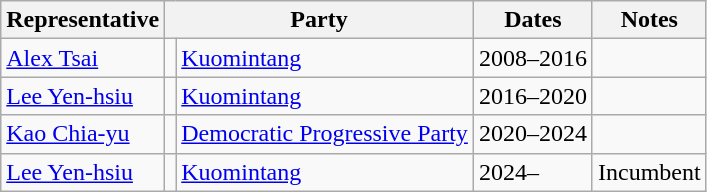<table class=wikitable>
<tr valign=bottom>
<th>Representative</th>
<th colspan="2">Party</th>
<th>Dates</th>
<th>Notes</th>
</tr>
<tr>
<td><a href='#'>Alex Tsai</a></td>
<td bgcolor=></td>
<td><a href='#'>Kuomintang</a></td>
<td>2008–2016</td>
<td></td>
</tr>
<tr>
<td><a href='#'>Lee Yen-hsiu</a></td>
<td bgcolor=></td>
<td><a href='#'>Kuomintang</a></td>
<td>2016–2020</td>
<td></td>
</tr>
<tr>
<td><a href='#'>Kao Chia-yu</a></td>
<td bgcolor=></td>
<td><a href='#'>Democratic Progressive Party</a></td>
<td>2020–2024</td>
<td></td>
</tr>
<tr>
<td><a href='#'>Lee Yen-hsiu</a></td>
<td bgcolor=></td>
<td><a href='#'>Kuomintang</a></td>
<td>2024–</td>
<td>Incumbent</td>
</tr>
</table>
